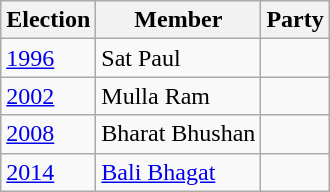<table class="wikitable sortable">
<tr>
<th>Election</th>
<th>Member</th>
<th colspan=2>Party</th>
</tr>
<tr>
<td><a href='#'>1996</a></td>
<td>Sat Paul</td>
<td></td>
</tr>
<tr>
<td><a href='#'>2002</a></td>
<td>Mulla Ram</td>
<td></td>
</tr>
<tr>
<td><a href='#'>2008</a></td>
<td>Bharat Bhushan</td>
<td></td>
</tr>
<tr>
<td><a href='#'>2014</a></td>
<td><a href='#'>Bali Bhagat</a></td>
</tr>
</table>
